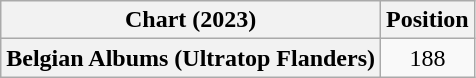<table class="wikitable sortable plainrowheaders" style="text-align:center">
<tr>
<th scope="col">Chart (2023)</th>
<th scope="col">Position</th>
</tr>
<tr>
<th scope="row">Belgian Albums (Ultratop Flanders)</th>
<td>188</td>
</tr>
</table>
